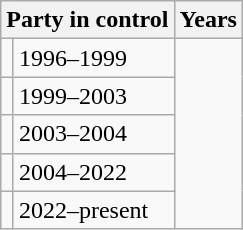<table class="wikitable">
<tr>
<th colspan="2">Party in control</th>
<th>Years</th>
</tr>
<tr>
<td></td>
<td>1996–1999</td>
</tr>
<tr>
<td></td>
<td>1999–2003</td>
</tr>
<tr>
<td></td>
<td>2003–2004</td>
</tr>
<tr>
<td></td>
<td>2004–2022</td>
</tr>
<tr>
<td></td>
<td>2022–present</td>
</tr>
</table>
